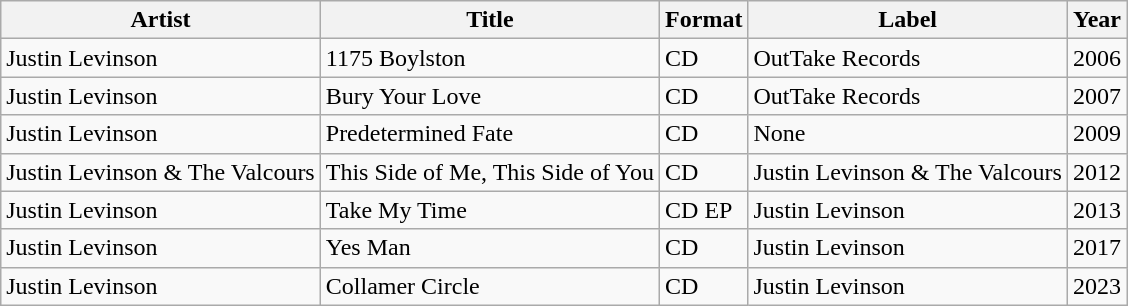<table class="wikitable">
<tr>
<th>Artist</th>
<th>Title</th>
<th>Format</th>
<th>Label</th>
<th>Year</th>
</tr>
<tr>
<td>Justin Levinson</td>
<td>1175 Boylston</td>
<td>CD</td>
<td>OutTake Records</td>
<td>2006</td>
</tr>
<tr>
<td>Justin Levinson</td>
<td>Bury Your Love</td>
<td>CD</td>
<td>OutTake Records</td>
<td>2007</td>
</tr>
<tr>
<td>Justin Levinson</td>
<td>Predetermined Fate</td>
<td>CD</td>
<td>None</td>
<td>2009</td>
</tr>
<tr>
<td>Justin Levinson & The Valcours</td>
<td>This Side of Me, This Side of You</td>
<td>CD</td>
<td>Justin Levinson & The Valcours</td>
<td>2012</td>
</tr>
<tr>
<td>Justin Levinson</td>
<td>Take My Time</td>
<td>CD EP</td>
<td>Justin Levinson</td>
<td>2013</td>
</tr>
<tr>
<td>Justin Levinson</td>
<td>Yes Man</td>
<td>CD</td>
<td>Justin Levinson</td>
<td>2017</td>
</tr>
<tr>
<td>Justin Levinson</td>
<td>Collamer Circle</td>
<td>CD</td>
<td>Justin Levinson</td>
<td>2023</td>
</tr>
</table>
